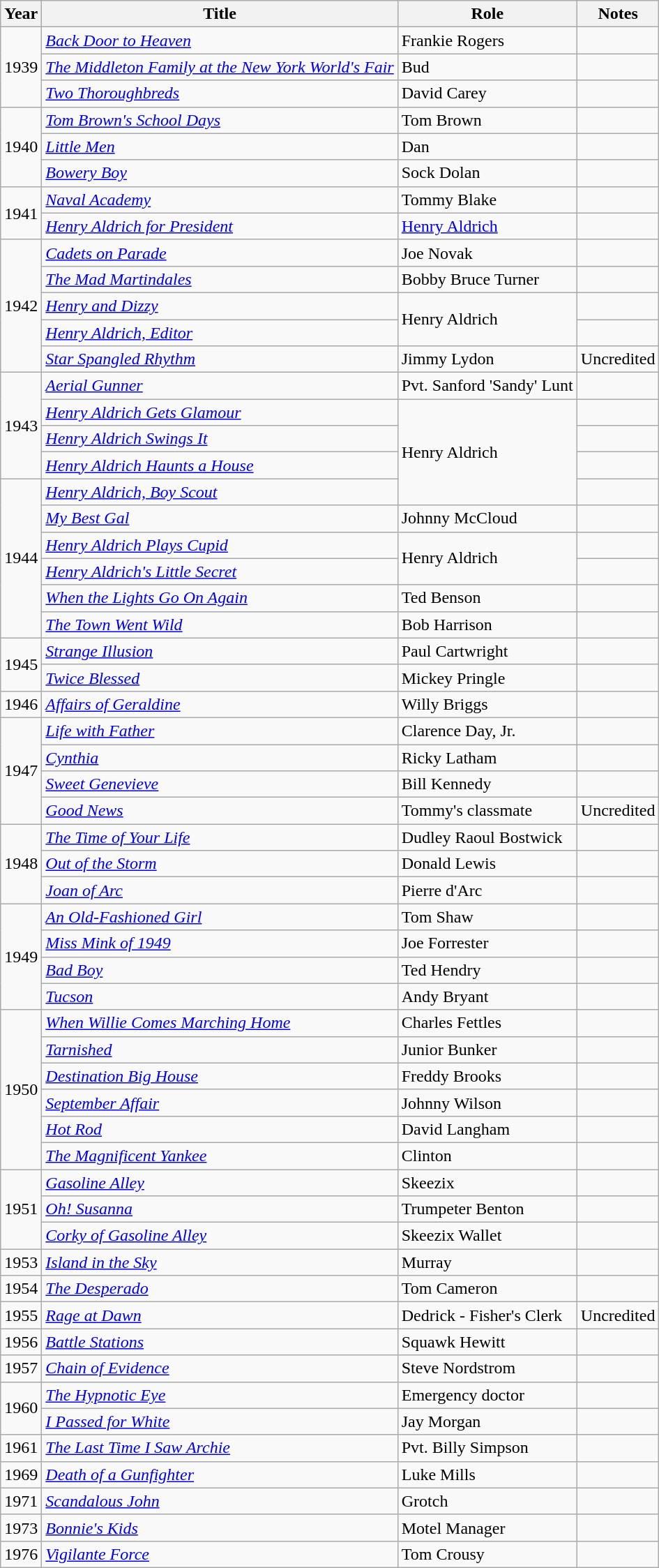<table class="wikitable">
<tr>
<th>Year</th>
<th>Title</th>
<th>Role</th>
<th>Notes</th>
</tr>
<tr>
<td rowspan=3>1939</td>
<td><em><a href='#'>Back Door to Heaven</a></em></td>
<td>Frankie Rogers</td>
<td></td>
</tr>
<tr>
<td><em><a href='#'>The Middleton Family at the New York World's Fair</a></em></td>
<td>Bud</td>
<td></td>
</tr>
<tr>
<td><em><a href='#'>Two Thoroughbreds</a></em></td>
<td>David Carey</td>
<td></td>
</tr>
<tr>
<td rowspan=3>1940</td>
<td><em><a href='#'>Tom Brown's School Days</a></em></td>
<td>Tom Brown</td>
<td></td>
</tr>
<tr>
<td><em><a href='#'>Little Men</a></em></td>
<td>Dan</td>
<td></td>
</tr>
<tr>
<td><em><a href='#'>Bowery Boy</a></em></td>
<td>Sock Dolan</td>
<td></td>
</tr>
<tr>
<td rowspan=2>1941</td>
<td><em><a href='#'>Naval Academy</a></em></td>
<td>Tommy Blake</td>
<td></td>
</tr>
<tr>
<td><em><a href='#'>Henry Aldrich for President</a></em></td>
<td><a href='#'>Henry Aldrich</a></td>
<td></td>
</tr>
<tr>
<td rowspan=5>1942</td>
<td><em><a href='#'>Cadets on Parade</a></em></td>
<td>Joe Novak</td>
<td></td>
</tr>
<tr>
<td><em><a href='#'>The Mad Martindales</a></em></td>
<td>Bobby Bruce Turner</td>
<td></td>
</tr>
<tr>
<td><em><a href='#'>Henry and Dizzy</a></em></td>
<td rowspan=2>Henry Aldrich</td>
<td></td>
</tr>
<tr>
<td><em><a href='#'>Henry Aldrich, Editor</a></em></td>
<td></td>
</tr>
<tr>
<td><em><a href='#'>Star Spangled Rhythm</a></em></td>
<td>Jimmy Lydon</td>
<td>Uncredited</td>
</tr>
<tr>
<td rowspan=4>1943</td>
<td><em><a href='#'>Aerial Gunner</a></em></td>
<td>Pvt. Sanford 'Sandy' Lunt</td>
<td></td>
</tr>
<tr>
<td><em><a href='#'>Henry Aldrich Gets Glamour</a></em></td>
<td rowspan=4>Henry Aldrich</td>
<td></td>
</tr>
<tr>
<td><em><a href='#'>Henry Aldrich Swings It</a></em></td>
<td></td>
</tr>
<tr>
<td><em><a href='#'>Henry Aldrich Haunts a House</a></em></td>
<td></td>
</tr>
<tr>
<td rowspan=6>1944</td>
<td><em><a href='#'>Henry Aldrich, Boy Scout</a></em></td>
<td></td>
</tr>
<tr>
<td><em><a href='#'>My Best Gal</a></em></td>
<td>Johnny McCloud</td>
<td></td>
</tr>
<tr>
<td><em><a href='#'>Henry Aldrich Plays Cupid</a></em></td>
<td rowspan=2>Henry Aldrich</td>
<td></td>
</tr>
<tr>
<td><em><a href='#'>Henry Aldrich's Little Secret</a></em></td>
<td></td>
</tr>
<tr>
<td><em><a href='#'>When the Lights Go On Again</a></em></td>
<td>Ted Benson</td>
<td></td>
</tr>
<tr>
<td><em><a href='#'>The Town Went Wild</a></em></td>
<td>Bob Harrison</td>
<td></td>
</tr>
<tr>
<td rowspan=2>1945</td>
<td><em><a href='#'>Strange Illusion</a></em></td>
<td>Paul Cartwright</td>
<td></td>
</tr>
<tr>
<td><em><a href='#'>Twice Blessed</a></em></td>
<td>Mickey Pringle</td>
<td></td>
</tr>
<tr>
<td>1946</td>
<td><em><a href='#'>Affairs of Geraldine</a></em></td>
<td>Willy Briggs</td>
<td></td>
</tr>
<tr>
<td rowspan=4>1947</td>
<td><em><a href='#'>Life with Father</a></em></td>
<td>Clarence Day, Jr.</td>
<td></td>
</tr>
<tr>
<td><em><a href='#'>Cynthia</a></em></td>
<td>Ricky Latham</td>
<td></td>
</tr>
<tr>
<td><em><a href='#'>Sweet Genevieve</a></em></td>
<td>Bill Kennedy</td>
<td></td>
</tr>
<tr>
<td><em><a href='#'>Good News</a></em></td>
<td>Tommy's classmate</td>
<td>Uncredited</td>
</tr>
<tr>
<td rowspan=3>1948</td>
<td><em><a href='#'>The Time of Your Life</a></em></td>
<td>Dudley Raoul Bostwick</td>
<td></td>
</tr>
<tr>
<td><em><a href='#'>Out of the Storm</a></em></td>
<td>Donald Lewis</td>
<td></td>
</tr>
<tr>
<td><em><a href='#'>Joan of Arc</a></em></td>
<td>Pierre d'Arc</td>
<td></td>
</tr>
<tr>
<td rowspan=4>1949</td>
<td><em><a href='#'>An Old-Fashioned Girl</a></em></td>
<td>Tom Shaw</td>
<td></td>
</tr>
<tr>
<td><em><a href='#'>Miss Mink of 1949</a></em></td>
<td>Joe Forrester</td>
<td></td>
</tr>
<tr>
<td><em><a href='#'>Bad Boy</a></em></td>
<td>Ted Hendry</td>
<td></td>
</tr>
<tr>
<td><em><a href='#'>Tucson</a></em></td>
<td>Andy Bryant</td>
<td></td>
</tr>
<tr>
<td rowspan=6>1950</td>
<td><em><a href='#'>When Willie Comes Marching Home</a></em></td>
<td>Charles Fettles</td>
<td></td>
</tr>
<tr>
<td><em><a href='#'>Tarnished</a></em></td>
<td>Junior Bunker</td>
<td></td>
</tr>
<tr>
<td><em><a href='#'>Destination Big House</a></em></td>
<td>Freddy Brooks</td>
<td></td>
</tr>
<tr>
<td><em><a href='#'>September Affair</a></em></td>
<td>Johnny Wilson</td>
<td></td>
</tr>
<tr>
<td><em><a href='#'>Hot Rod</a></em></td>
<td>David Langham</td>
<td></td>
</tr>
<tr>
<td><em><a href='#'>The Magnificent Yankee</a></em></td>
<td>Clinton</td>
<td></td>
</tr>
<tr>
<td rowspan=3>1951</td>
<td><em><a href='#'>Gasoline Alley</a></em></td>
<td>Skeezix</td>
<td></td>
</tr>
<tr>
<td><em><a href='#'>Oh! Susanna</a></em></td>
<td>Trumpeter Benton</td>
<td></td>
</tr>
<tr>
<td><em><a href='#'>Corky of Gasoline Alley</a></em></td>
<td>Skeezix Wallet</td>
<td></td>
</tr>
<tr>
<td>1953</td>
<td><em><a href='#'>Island in the Sky</a></em></td>
<td>Murray</td>
<td></td>
</tr>
<tr>
<td>1954</td>
<td><em><a href='#'>The Desperado</a></em></td>
<td>Tom Cameron</td>
<td></td>
</tr>
<tr>
<td>1955</td>
<td><em><a href='#'>Rage at Dawn</a></em></td>
<td>Dedrick - Fisher's Clerk</td>
<td>Uncredited</td>
</tr>
<tr>
<td>1956</td>
<td><em><a href='#'>Battle Stations</a></em></td>
<td>Squawk Hewitt</td>
<td></td>
</tr>
<tr>
<td>1957</td>
<td><em><a href='#'>Chain of Evidence</a></em></td>
<td>Steve Nordstrom</td>
<td></td>
</tr>
<tr>
<td rowspan=2>1960</td>
<td><em><a href='#'>The Hypnotic Eye</a></em></td>
<td>Emergency doctor</td>
<td></td>
</tr>
<tr>
<td><em><a href='#'>I Passed for White</a></em></td>
<td>Jay Morgan</td>
<td></td>
</tr>
<tr>
<td>1961</td>
<td><em><a href='#'>The Last Time I Saw Archie</a></em></td>
<td>Pvt. Billy Simpson</td>
<td></td>
</tr>
<tr>
<td>1969</td>
<td><em><a href='#'>Death of a Gunfighter</a></em></td>
<td>Luke Mills</td>
<td></td>
</tr>
<tr>
<td>1971</td>
<td><em><a href='#'>Scandalous John</a></em></td>
<td>Grotch</td>
<td></td>
</tr>
<tr>
<td>1973</td>
<td><em><a href='#'>Bonnie's Kids</a></em></td>
<td>Motel Manager</td>
<td></td>
</tr>
<tr>
<td>1976</td>
<td><em><a href='#'>Vigilante Force</a></em></td>
<td>Tom Crousy</td>
<td></td>
</tr>
</table>
